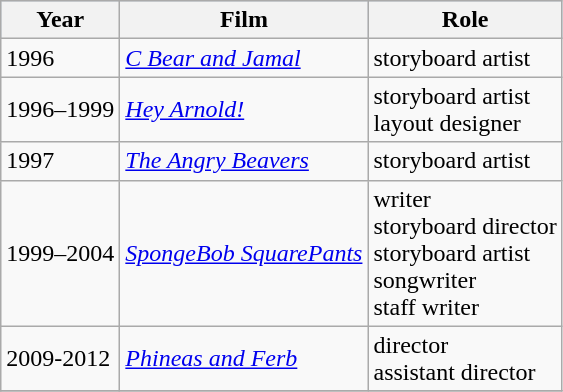<table class="wikitable">
<tr style="background:#b0c4de; text-align:center;">
<th>Year</th>
<th>Film</th>
<th>Role</th>
</tr>
<tr>
<td>1996</td>
<td><em><a href='#'>C Bear and Jamal</a></em></td>
<td>storyboard artist</td>
</tr>
<tr>
<td>1996–1999</td>
<td><em><a href='#'>Hey Arnold!</a></em></td>
<td>storyboard artist<br>layout designer</td>
</tr>
<tr>
<td>1997</td>
<td><em><a href='#'>The Angry Beavers</a></em></td>
<td>storyboard artist</td>
</tr>
<tr>
<td>1999–2004</td>
<td><em><a href='#'>SpongeBob SquarePants</a></em></td>
<td>writer<br>storyboard director<br>storyboard artist<br>songwriter<br>staff writer</td>
</tr>
<tr>
<td>2009-2012</td>
<td><em><a href='#'>Phineas and Ferb</a></em></td>
<td>director<br>assistant director</td>
</tr>
<tr>
</tr>
</table>
